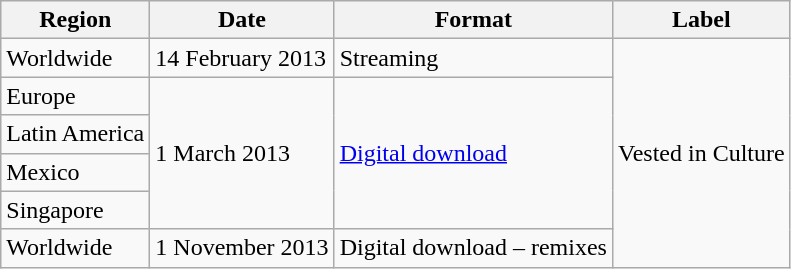<table class="wikitable">
<tr>
<th>Region</th>
<th>Date</th>
<th>Format</th>
<th>Label</th>
</tr>
<tr>
<td>Worldwide</td>
<td>14 February 2013</td>
<td>Streaming</td>
<td rowspan=6>Vested in Culture</td>
</tr>
<tr>
<td>Europe</td>
<td rowspan=4>1 March 2013</td>
<td rowspan=4><a href='#'>Digital download</a></td>
</tr>
<tr>
<td>Latin America</td>
</tr>
<tr>
<td>Mexico</td>
</tr>
<tr>
<td>Singapore</td>
</tr>
<tr>
<td>Worldwide</td>
<td>1 November 2013</td>
<td>Digital download – remixes</td>
</tr>
</table>
